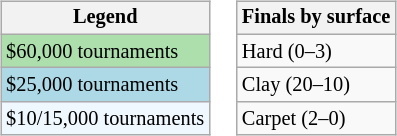<table>
<tr valign=top>
<td><br><table class="wikitable" style="font-size:85%;">
<tr>
<th>Legend</th>
</tr>
<tr style="background:#addfad;">
<td>$60,000 tournaments</td>
</tr>
<tr style="background:lightblue;">
<td>$25,000 tournaments</td>
</tr>
<tr style="background:#f0f8ff;">
<td>$10/15,000 tournaments</td>
</tr>
</table>
</td>
<td><br><table class="wikitable" style="font-size:85%;">
<tr>
<th>Finals by surface</th>
</tr>
<tr>
<td>Hard (0–3)</td>
</tr>
<tr>
<td>Clay (20–10)</td>
</tr>
<tr>
<td>Carpet (2–0)</td>
</tr>
</table>
</td>
</tr>
</table>
